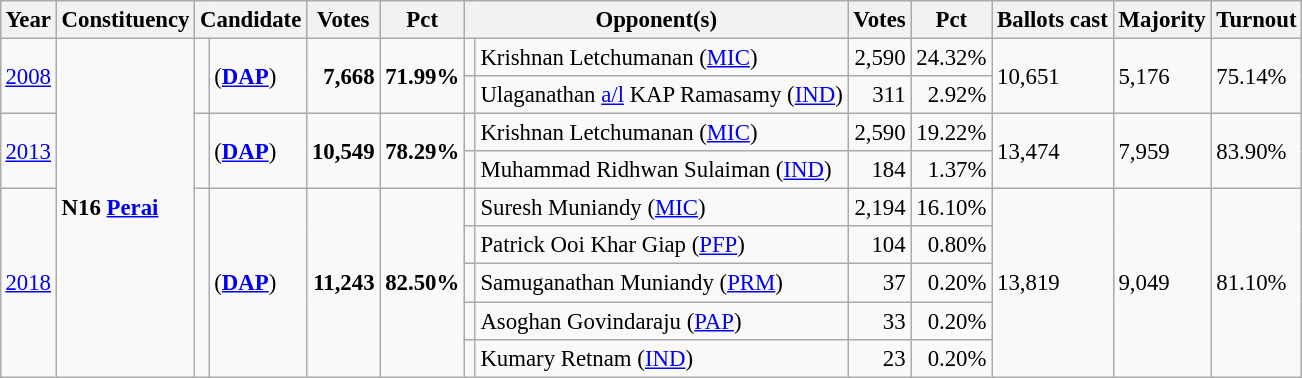<table class="wikitable" style="margin:0.5em ; font-size:95%">
<tr>
<th>Year</th>
<th>Constituency</th>
<th colspan=2>Candidate</th>
<th>Votes</th>
<th>Pct</th>
<th colspan=2>Opponent(s)</th>
<th>Votes</th>
<th>Pct</th>
<th>Ballots cast</th>
<th>Majority</th>
<th>Turnout</th>
</tr>
<tr>
<td rowspan=2><a href='#'>2008</a></td>
<td rowspan="9"><strong>N16 <a href='#'>Perai</a></strong></td>
<td rowspan=2 ></td>
<td rowspan=2> (<a href='#'><strong>DAP</strong></a>)</td>
<td rowspan=2 align="right"><strong>7,668</strong></td>
<td rowspan=2><strong>71.99%</strong></td>
<td></td>
<td>Krishnan Letchumanan (<a href='#'>MIC</a>)</td>
<td align="right">2,590</td>
<td>24.32%</td>
<td rowspan=2>10,651</td>
<td rowspan=2>5,176</td>
<td rowspan=2>75.14%</td>
</tr>
<tr>
<td></td>
<td>Ulaganathan <a href='#'>a/l</a> KAP Ramasamy (<a href='#'>IND</a>)</td>
<td align="right">311</td>
<td align="right">2.92%</td>
</tr>
<tr>
<td rowspan=2><a href='#'>2013</a></td>
<td rowspan=2 ></td>
<td rowspan=2> (<a href='#'><strong>DAP</strong></a>)</td>
<td rowspan=2 align="right"><strong>10,549</strong></td>
<td rowspan=2><strong>78.29%</strong></td>
<td></td>
<td>Krishnan Letchumanan (<a href='#'>MIC</a>)</td>
<td align="right">2,590</td>
<td>19.22%</td>
<td rowspan=2>13,474</td>
<td rowspan=2>7,959</td>
<td rowspan=2>83.90%</td>
</tr>
<tr>
<td></td>
<td>Muhammad Ridhwan Sulaiman (<a href='#'>IND</a>)</td>
<td align="right">184</td>
<td align="right">1.37%</td>
</tr>
<tr>
<td rowspan="5"><a href='#'>2018</a></td>
<td rowspan="5" ></td>
<td rowspan="5"> (<a href='#'><strong>DAP</strong></a>)</td>
<td rowspan="5"  align="right"><strong>11,243</strong></td>
<td rowspan="5"><strong>82.50%</strong></td>
<td></td>
<td>Suresh Muniandy (<a href='#'>MIC</a>)</td>
<td align="right">2,194</td>
<td>16.10%</td>
<td rowspan="5">13,819</td>
<td rowspan="5">9,049</td>
<td rowspan="5">81.10%</td>
</tr>
<tr>
<td bgcolor=></td>
<td>Patrick Ooi Khar Giap (<a href='#'>PFP</a>)</td>
<td align="right">104</td>
<td align="right">0.80%</td>
</tr>
<tr>
<td bgcolor=></td>
<td>Samuganathan Muniandy (<a href='#'>PRM</a>)</td>
<td align="right">37</td>
<td align="right">0.20%</td>
</tr>
<tr>
<td bgcolor=></td>
<td>Asoghan Govindaraju (<a href='#'>PAP</a>)</td>
<td align="right">33</td>
<td align="right">0.20%</td>
</tr>
<tr>
<td></td>
<td>Kumary Retnam (<a href='#'>IND</a>)</td>
<td align="right">23</td>
<td align="right">0.20%</td>
</tr>
</table>
